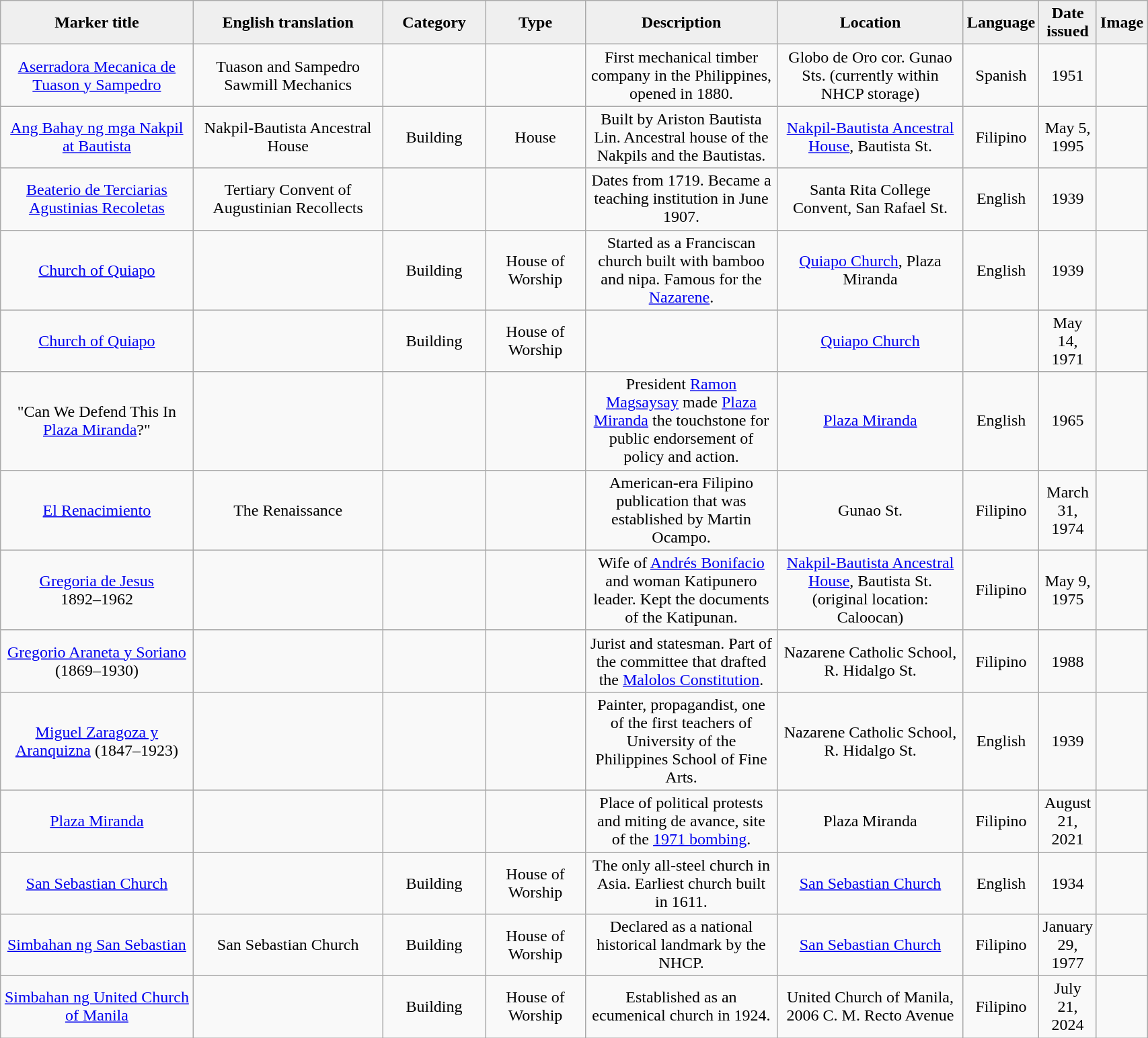<table class="wikitable" style="width:90%; text-align:center;">
<tr>
<th style="width:20%; background:#efefef;">Marker title</th>
<th style="width:20%; background:#efefef;">English translation</th>
<th style="width:10%; background:#efefef;">Category</th>
<th style="width:10%; background:#efefef;">Type</th>
<th style="width:20%; background:#efefef;">Description</th>
<th style="width:20%; background:#efefef;">Location</th>
<th style="width:10%; background:#efefef;">Language</th>
<th style="width:10%; background:#efefef;">Date issued</th>
<th style="width:10%; background:#efefef;">Image</th>
</tr>
<tr>
<td><a href='#'>Aserradora Mecanica de Tuason y Sampedro</a></td>
<td>Tuason and Sampedro Sawmill Mechanics</td>
<td></td>
<td></td>
<td>First mechanical timber company in the Philippines, opened in 1880.</td>
<td>Globo de Oro cor. Gunao Sts. (currently within NHCP storage)</td>
<td>Spanish</td>
<td>1951</td>
<td></td>
</tr>
<tr>
<td><a href='#'>Ang Bahay ng mga Nakpil at Bautista</a></td>
<td>Nakpil-Bautista Ancestral House</td>
<td>Building</td>
<td>House</td>
<td>Built by Ariston Bautista Lin. Ancestral house of the Nakpils and the Bautistas.</td>
<td><a href='#'>Nakpil-Bautista Ancestral House</a>, Bautista St.</td>
<td>Filipino</td>
<td>May 5, 1995</td>
<td></td>
</tr>
<tr>
<td><a href='#'>Beaterio de Terciarias Agustinias Recoletas</a></td>
<td>Tertiary Convent of Augustinian Recollects</td>
<td></td>
<td></td>
<td>Dates from 1719. Became a teaching institution in June 1907.</td>
<td>Santa Rita College Convent, San Rafael St.</td>
<td>English</td>
<td>1939</td>
<td><br></td>
</tr>
<tr>
<td><a href='#'>Church of Quiapo</a></td>
<td></td>
<td>Building</td>
<td>House of Worship</td>
<td>Started as a Franciscan church built with bamboo and nipa. Famous for the <a href='#'>Nazarene</a>.</td>
<td><a href='#'>Quiapo Church</a>, Plaza Miranda</td>
<td>English</td>
<td>1939</td>
<td></td>
</tr>
<tr>
<td><a href='#'>Church of Quiapo</a></td>
<td></td>
<td>Building</td>
<td>House of Worship</td>
<td></td>
<td><a href='#'>Quiapo Church</a></td>
<td></td>
<td>May 14, 1971</td>
<td></td>
</tr>
<tr>
<td>"Can We Defend This In <a href='#'>Plaza Miranda</a>?"</td>
<td></td>
<td></td>
<td></td>
<td>President <a href='#'>Ramon Magsaysay</a> made <a href='#'>Plaza Miranda</a> the touchstone for public endorsement of policy and action.</td>
<td><a href='#'>Plaza Miranda</a></td>
<td>English</td>
<td>1965</td>
<td></td>
</tr>
<tr>
<td><a href='#'>El Renacimiento</a></td>
<td>The Renaissance</td>
<td></td>
<td></td>
<td>American-era Filipino publication that was established by Martin Ocampo.</td>
<td>Gunao St.</td>
<td>Filipino</td>
<td>March 31, 1974</td>
<td></td>
</tr>
<tr>
<td><a href='#'>Gregoria de Jesus</a><br>1892–1962</td>
<td></td>
<td></td>
<td></td>
<td>Wife of <a href='#'>Andrés Bonifacio</a> and woman Katipunero leader. Kept the documents of the Katipunan.</td>
<td><a href='#'>Nakpil-Bautista Ancestral House</a>, Bautista St. (original location: Caloocan)</td>
<td>Filipino</td>
<td>May 9, 1975</td>
<td></td>
</tr>
<tr>
<td><a href='#'>Gregorio Araneta y Soriano</a> <br> (1869–1930)</td>
<td></td>
<td></td>
<td></td>
<td>Jurist and statesman. Part of the committee that drafted the <a href='#'>Malolos Constitution</a>.</td>
<td>Nazarene Catholic School, R. Hidalgo St.</td>
<td>Filipino</td>
<td>1988</td>
<td></td>
</tr>
<tr>
<td><a href='#'>Miguel Zaragoza y Aranquizna</a> (1847–1923)</td>
<td></td>
<td></td>
<td></td>
<td>Painter, propagandist, one of the first teachers of University of the Philippines School of Fine Arts.</td>
<td>Nazarene Catholic School, R. Hidalgo St.</td>
<td>English</td>
<td>1939</td>
<td><br></td>
</tr>
<tr>
<td><a href='#'>Plaza Miranda</a></td>
<td></td>
<td></td>
<td></td>
<td>Place of political protests and miting de avance, site of the <a href='#'>1971 bombing</a>.</td>
<td>Plaza Miranda</td>
<td>Filipino</td>
<td>August 21, 2021</td>
<td></td>
</tr>
<tr>
<td><a href='#'>San Sebastian Church</a></td>
<td></td>
<td>Building</td>
<td>House of Worship</td>
<td>The only all-steel church in Asia. Earliest church built in 1611.</td>
<td><a href='#'>San Sebastian Church</a></td>
<td>English</td>
<td>1934</td>
<td></td>
</tr>
<tr>
<td><a href='#'>Simbahan ng San Sebastian</a></td>
<td>San Sebastian Church</td>
<td>Building</td>
<td>House of Worship</td>
<td>Declared as a national historical landmark by the NHCP.</td>
<td><a href='#'>San Sebastian Church</a></td>
<td>Filipino</td>
<td>January 29, 1977</td>
<td></td>
</tr>
<tr>
<td><a href='#'>Simbahan ng United Church of Manila</a></td>
<td></td>
<td>Building</td>
<td>House of Worship</td>
<td>Established as an ecumenical church in 1924.</td>
<td>United Church of Manila, 2006 C. M. Recto Avenue</td>
<td>Filipino</td>
<td>July 21, 2024</td>
<td></td>
</tr>
</table>
